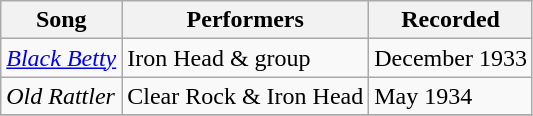<table class="wikitable">
<tr>
<th>Song</th>
<th>Performers</th>
<th>Recorded</th>
</tr>
<tr>
<td><em><a href='#'>Black Betty</a></em></td>
<td>Iron Head & group</td>
<td>December 1933</td>
</tr>
<tr>
<td><em>Old Rattler</em></td>
<td>Clear Rock & Iron Head</td>
<td>May 1934</td>
</tr>
<tr>
</tr>
</table>
